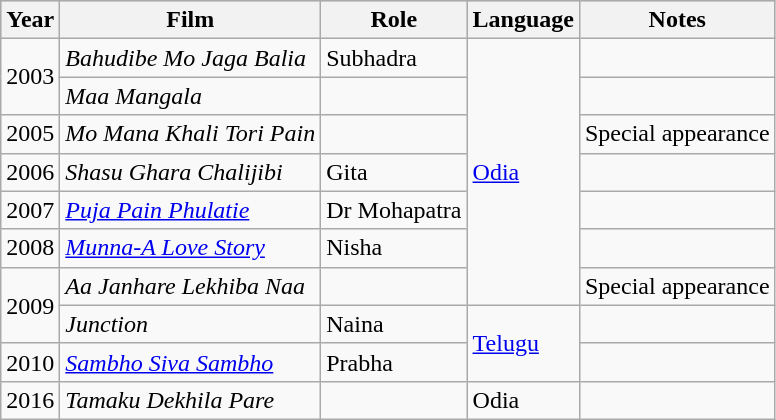<table class="wikitable" border="1">
<tr style="background:#CCC; text-align:center;">
<th>Year</th>
<th>Film</th>
<th>Role</th>
<th>Language</th>
<th>Notes</th>
</tr>
<tr>
<td rowspan="2">2003</td>
<td><em>Bahudibe Mo Jaga Balia</em></td>
<td>Subhadra</td>
<td rowspan="7"><a href='#'>Odia</a></td>
<td></td>
</tr>
<tr>
<td><em>Maa Mangala</em></td>
<td></td>
<td></td>
</tr>
<tr>
<td>2005</td>
<td><em>Mo Mana Khali Tori Pain</em></td>
<td></td>
<td>Special appearance</td>
</tr>
<tr>
<td>2006</td>
<td><em>Shasu Ghara Chalijibi</em></td>
<td>Gita</td>
<td></td>
</tr>
<tr>
<td>2007</td>
<td><em><a href='#'>Puja Pain Phulatie</a></em></td>
<td>Dr Mohapatra</td>
<td></td>
</tr>
<tr>
<td>2008</td>
<td><em><a href='#'>Munna-A Love Story</a></em></td>
<td>Nisha</td>
<td></td>
</tr>
<tr>
<td rowspan="2">2009</td>
<td><em>Aa Janhare Lekhiba Naa</em></td>
<td></td>
<td>Special appearance</td>
</tr>
<tr>
<td><em>Junction</em></td>
<td>Naina</td>
<td rowspan="2"><a href='#'>Telugu</a></td>
<td></td>
</tr>
<tr>
<td>2010</td>
<td><em><a href='#'>Sambho Siva Sambho</a></em></td>
<td>Prabha</td>
<td></td>
</tr>
<tr>
<td>2016</td>
<td><em>Tamaku Dekhila Pare</em></td>
<td></td>
<td>Odia</td>
<td></td>
</tr>
</table>
